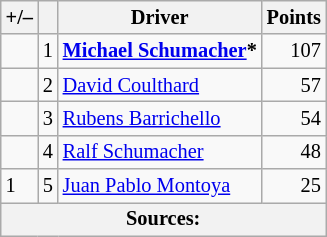<table class="wikitable" style="font-size: 85%;">
<tr>
<th scope="col">+/–</th>
<th scope="col"></th>
<th scope="col">Driver</th>
<th scope="col">Points</th>
</tr>
<tr>
<td align="left"></td>
<td align="center">1</td>
<td> <strong><a href='#'>Michael Schumacher</a>*</strong></td>
<td align="right">107</td>
</tr>
<tr>
<td align="left"></td>
<td align="center">2</td>
<td> <a href='#'>David Coulthard</a></td>
<td align="right">57</td>
</tr>
<tr>
<td align="left"></td>
<td align="center">3</td>
<td> <a href='#'>Rubens Barrichello</a></td>
<td align="right">54</td>
</tr>
<tr>
<td align="left"></td>
<td align="center">4</td>
<td> <a href='#'>Ralf Schumacher</a></td>
<td align="right">48</td>
</tr>
<tr>
<td align="left"> 1</td>
<td align="center">5</td>
<td> <a href='#'>Juan Pablo Montoya</a></td>
<td align="right">25</td>
</tr>
<tr>
<th colspan=4>Sources:</th>
</tr>
</table>
